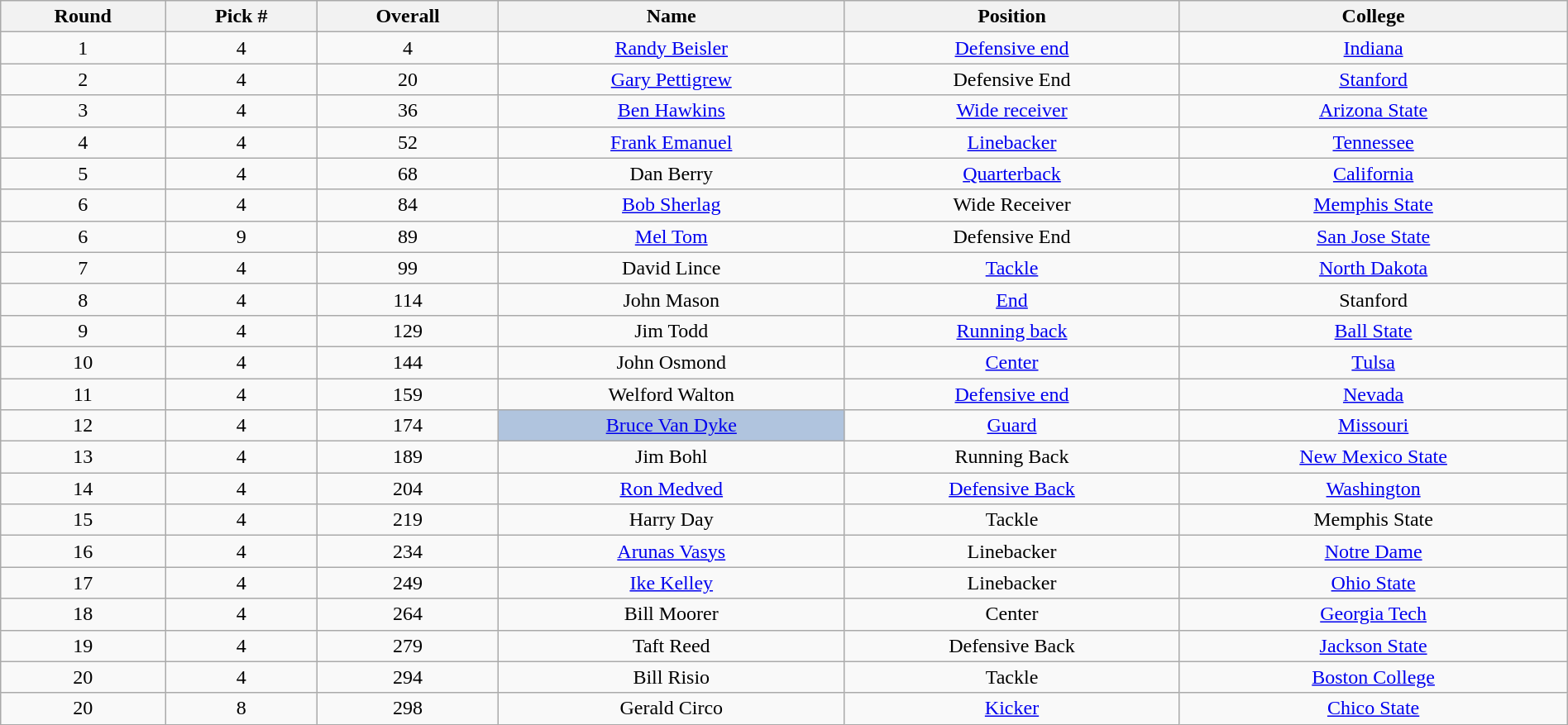<table class="wikitable sortable sortable" style="width: 100%; text-align:center">
<tr>
<th>Round</th>
<th>Pick #</th>
<th>Overall</th>
<th>Name</th>
<th>Position</th>
<th>College</th>
</tr>
<tr>
<td>1</td>
<td>4</td>
<td>4</td>
<td><a href='#'>Randy Beisler</a></td>
<td><a href='#'>Defensive end</a></td>
<td><a href='#'>Indiana</a></td>
</tr>
<tr>
<td>2</td>
<td>4</td>
<td>20</td>
<td><a href='#'>Gary Pettigrew</a></td>
<td>Defensive End</td>
<td><a href='#'>Stanford</a></td>
</tr>
<tr>
<td>3</td>
<td>4</td>
<td>36</td>
<td><a href='#'>Ben Hawkins</a></td>
<td><a href='#'>Wide receiver</a></td>
<td><a href='#'>Arizona State</a></td>
</tr>
<tr>
<td>4</td>
<td>4</td>
<td>52</td>
<td><a href='#'>Frank Emanuel</a></td>
<td><a href='#'>Linebacker</a></td>
<td><a href='#'>Tennessee</a></td>
</tr>
<tr>
<td>5</td>
<td>4</td>
<td>68</td>
<td>Dan Berry</td>
<td><a href='#'>Quarterback</a></td>
<td><a href='#'>California</a></td>
</tr>
<tr>
<td>6</td>
<td>4</td>
<td>84</td>
<td><a href='#'>Bob Sherlag</a></td>
<td>Wide Receiver</td>
<td><a href='#'>Memphis State</a></td>
</tr>
<tr>
<td>6</td>
<td>9</td>
<td>89</td>
<td><a href='#'>Mel Tom</a></td>
<td>Defensive End</td>
<td><a href='#'>San Jose State</a></td>
</tr>
<tr>
<td>7</td>
<td>4</td>
<td>99</td>
<td>David Lince</td>
<td><a href='#'>Tackle</a></td>
<td><a href='#'>North Dakota</a></td>
</tr>
<tr>
<td>8</td>
<td>4</td>
<td>114</td>
<td>John Mason</td>
<td><a href='#'>End</a></td>
<td>Stanford</td>
</tr>
<tr>
<td>9</td>
<td>4</td>
<td>129</td>
<td>Jim Todd</td>
<td><a href='#'>Running back</a></td>
<td><a href='#'>Ball State</a></td>
</tr>
<tr>
<td>10</td>
<td>4</td>
<td>144</td>
<td>John Osmond</td>
<td><a href='#'>Center</a></td>
<td><a href='#'>Tulsa</a></td>
</tr>
<tr>
<td>11</td>
<td>4</td>
<td>159</td>
<td>Welford Walton</td>
<td><a href='#'>Defensive end</a></td>
<td><a href='#'>Nevada</a></td>
</tr>
<tr>
<td>12</td>
<td>4</td>
<td>174</td>
<td bgcolor=lightsteelblue><a href='#'>Bruce Van Dyke</a></td>
<td><a href='#'>Guard</a></td>
<td><a href='#'>Missouri</a></td>
</tr>
<tr>
<td>13</td>
<td>4</td>
<td>189</td>
<td>Jim Bohl</td>
<td>Running Back</td>
<td><a href='#'>New Mexico State</a></td>
</tr>
<tr>
<td>14</td>
<td>4</td>
<td>204</td>
<td><a href='#'>Ron Medved</a></td>
<td><a href='#'>Defensive Back</a></td>
<td><a href='#'>Washington</a></td>
</tr>
<tr>
<td>15</td>
<td>4</td>
<td>219</td>
<td>Harry Day</td>
<td>Tackle</td>
<td>Memphis State</td>
</tr>
<tr>
<td>16</td>
<td>4</td>
<td>234</td>
<td><a href='#'>Arunas Vasys</a></td>
<td>Linebacker</td>
<td><a href='#'>Notre Dame</a></td>
</tr>
<tr>
<td>17</td>
<td>4</td>
<td>249</td>
<td><a href='#'>Ike Kelley</a></td>
<td>Linebacker</td>
<td><a href='#'>Ohio State</a></td>
</tr>
<tr>
<td>18</td>
<td>4</td>
<td>264</td>
<td>Bill Moorer</td>
<td>Center</td>
<td><a href='#'>Georgia Tech</a></td>
</tr>
<tr>
<td>19</td>
<td>4</td>
<td>279</td>
<td>Taft Reed</td>
<td>Defensive Back</td>
<td><a href='#'>Jackson State</a></td>
</tr>
<tr>
<td>20</td>
<td>4</td>
<td>294</td>
<td>Bill Risio</td>
<td>Tackle</td>
<td><a href='#'>Boston College</a></td>
</tr>
<tr>
<td>20</td>
<td>8</td>
<td>298</td>
<td>Gerald Circo</td>
<td><a href='#'>Kicker</a></td>
<td><a href='#'>Chico State</a></td>
</tr>
</table>
